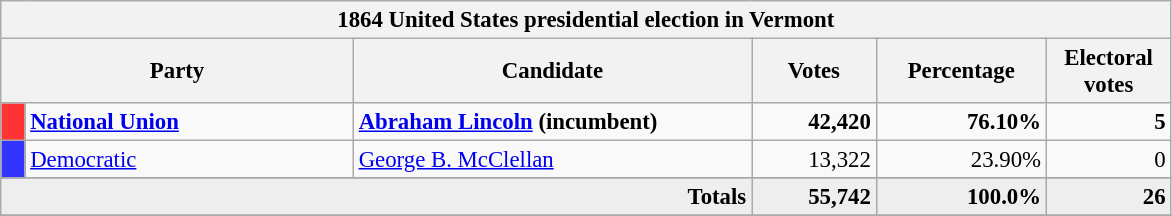<table class="wikitable" style="font-size: 95%;">
<tr>
<th colspan="6">1864 United States presidential election in Vermont</th>
</tr>
<tr>
<th colspan="2" style="width: 15em">Party</th>
<th style="width: 17em">Candidate</th>
<th style="width: 5em">Votes</th>
<th style="width: 7em">Percentage</th>
<th style="width: 5em">Electoral votes</th>
</tr>
<tr>
<th style="background-color:#FF3333; width: 3px"></th>
<td style="width: 130px"><strong><a href='#'>National Union</a></strong></td>
<td><strong><a href='#'>Abraham Lincoln</a> (incumbent)</strong></td>
<td align="right"><strong>42,420</strong></td>
<td align="right"><strong>76.10%</strong></td>
<td align="right"><strong>5</strong></td>
</tr>
<tr>
<th style="background-color:#3333FF; width: 3px"></th>
<td style="width: 130px"><a href='#'>Democratic</a></td>
<td><a href='#'>George B. McClellan</a></td>
<td align="right">13,322</td>
<td align="right">23.90%</td>
<td align="right">0</td>
</tr>
<tr>
</tr>
<tr bgcolor="#EEEEEE">
<td colspan="3" align="right"><strong>Totals</strong></td>
<td align="right"><strong>55,742</strong></td>
<td align="right"><strong>100.0%</strong></td>
<td align="right"><strong>26</strong></td>
</tr>
<tr>
</tr>
</table>
